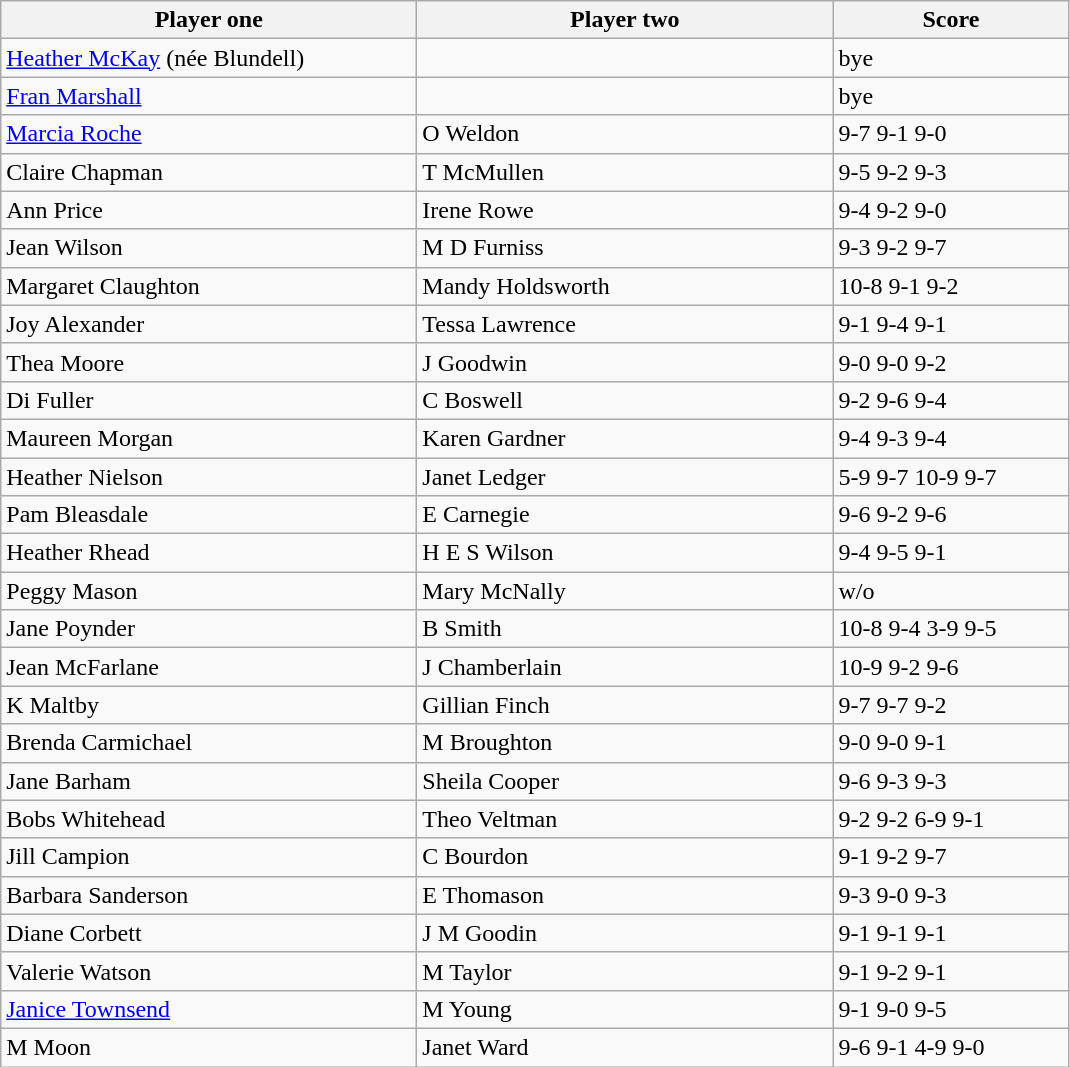<table class="wikitable">
<tr>
<th width=270>Player one</th>
<th width=270>Player two</th>
<th width=150>Score</th>
</tr>
<tr>
<td><a href='#'>Heather McKay</a> (née Blundell)</td>
<td></td>
<td>bye</td>
</tr>
<tr>
<td><a href='#'>Fran Marshall</a></td>
<td></td>
<td>bye</td>
</tr>
<tr>
<td> <a href='#'>Marcia Roche</a></td>
<td>O Weldon</td>
<td>9-7 9-1 9-0</td>
</tr>
<tr>
<td>Claire Chapman</td>
<td>T McMullen</td>
<td>9-5 9-2 9-3</td>
</tr>
<tr>
<td>Ann Price</td>
<td>Irene Rowe</td>
<td>9-4 9-2 9-0</td>
</tr>
<tr>
<td>Jean Wilson</td>
<td>M D Furniss</td>
<td>9-3 9-2 9-7</td>
</tr>
<tr>
<td>Margaret Claughton</td>
<td>Mandy Holdsworth</td>
<td>10-8 9-1 9-2</td>
</tr>
<tr>
<td>Joy Alexander</td>
<td>Tessa Lawrence</td>
<td>9-1 9-4 9-1</td>
</tr>
<tr>
<td>Thea Moore</td>
<td>J Goodwin</td>
<td>9-0 9-0 9-2</td>
</tr>
<tr>
<td>Di Fuller</td>
<td>C Boswell</td>
<td>9-2 9-6 9-4</td>
</tr>
<tr>
<td>Maureen Morgan</td>
<td>Karen Gardner</td>
<td>9-4 9-3 9-4</td>
</tr>
<tr>
<td>Heather Nielson</td>
<td>Janet Ledger</td>
<td>5-9 9-7 10-9 9-7</td>
</tr>
<tr>
<td>Pam Bleasdale</td>
<td>E Carnegie</td>
<td>9-6 9-2 9-6</td>
</tr>
<tr>
<td>Heather Rhead</td>
<td>H E S Wilson</td>
<td>9-4 9-5 9-1</td>
</tr>
<tr>
<td>Peggy Mason</td>
<td>Mary McNally</td>
<td>w/o</td>
</tr>
<tr>
<td>Jane Poynder</td>
<td>B Smith</td>
<td>10-8 9-4 3-9 9-5</td>
</tr>
<tr>
<td>Jean McFarlane</td>
<td>J Chamberlain</td>
<td>10-9 9-2 9-6</td>
</tr>
<tr>
<td>K Maltby</td>
<td>Gillian Finch</td>
<td>9-7 9-7 9-2</td>
</tr>
<tr>
<td>Brenda Carmichael</td>
<td>M Broughton</td>
<td>9-0 9-0 9-1</td>
</tr>
<tr>
<td>Jane Barham</td>
<td>Sheila Cooper</td>
<td>9-6 9-3 9-3</td>
</tr>
<tr>
<td>Bobs Whitehead</td>
<td>Theo Veltman</td>
<td>9-2 9-2 6-9 9-1</td>
</tr>
<tr>
<td>Jill Campion</td>
<td>C Bourdon</td>
<td>9-1 9-2 9-7</td>
</tr>
<tr>
<td>Barbara Sanderson</td>
<td>E Thomason</td>
<td>9-3 9-0 9-3</td>
</tr>
<tr>
<td>Diane Corbett</td>
<td>J M Goodin</td>
<td>9-1 9-1 9-1</td>
</tr>
<tr>
<td>Valerie Watson</td>
<td>M Taylor</td>
<td>9-1 9-2 9-1</td>
</tr>
<tr>
<td><a href='#'>Janice Townsend</a></td>
<td>M Young</td>
<td>9-1 9-0 9-5</td>
</tr>
<tr>
<td>M Moon</td>
<td>Janet Ward</td>
<td>9-6 9-1 4-9 9-0</td>
</tr>
</table>
